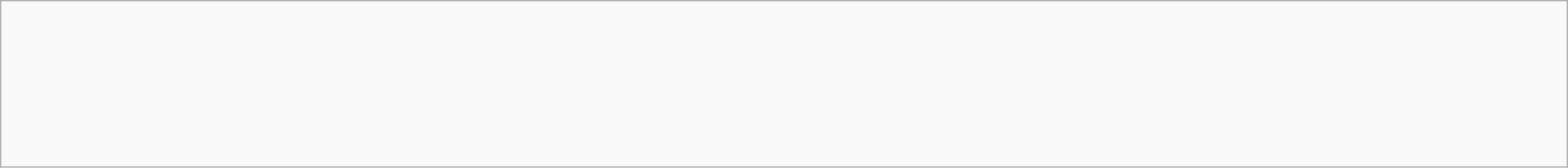<table class=wikitable width=100% style="font-size:115%;">
<tr>
<td><br><br>
<br>
<br>
<br>
<br></td>
</tr>
</table>
